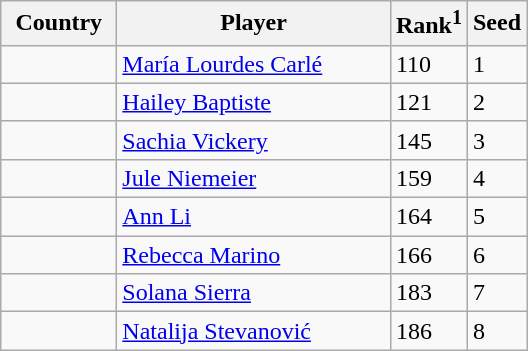<table class="sortable wikitable">
<tr>
<th width="70">Country</th>
<th width="175">Player</th>
<th>Rank<sup>1</sup></th>
<th>Seed</th>
</tr>
<tr>
<td></td>
<td><a href='#'>María Lourdes Carlé</a></td>
<td>110</td>
<td>1</td>
</tr>
<tr>
<td></td>
<td><a href='#'>Hailey Baptiste</a></td>
<td>121</td>
<td>2</td>
</tr>
<tr>
<td></td>
<td><a href='#'>Sachia Vickery</a></td>
<td>145</td>
<td>3</td>
</tr>
<tr>
<td></td>
<td><a href='#'>Jule Niemeier</a></td>
<td>159</td>
<td>4</td>
</tr>
<tr>
<td></td>
<td><a href='#'>Ann Li</a></td>
<td>164</td>
<td>5</td>
</tr>
<tr>
<td></td>
<td><a href='#'>Rebecca Marino</a></td>
<td>166</td>
<td>6</td>
</tr>
<tr>
<td></td>
<td><a href='#'>Solana Sierra</a></td>
<td>183</td>
<td>7</td>
</tr>
<tr>
<td></td>
<td><a href='#'>Natalija Stevanović</a></td>
<td>186</td>
<td>8</td>
</tr>
</table>
